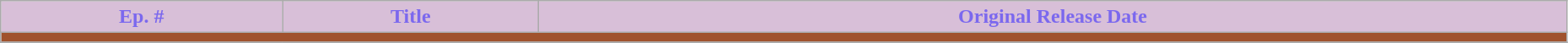<table class="wikitable plainrowheaders" width="98%">
<tr>
<th style="background: #D8BFD8; color: #7B68EE">Ep. #</th>
<th style="background: #D8BFD8; color: #7B68EE">Title</th>
<th style="background: #D8BFD8; color: #7B68EE">Original Release Date</th>
</tr>
<tr>
<td colspan="7" bgcolor="#A0522D"></td>
</tr>
<tr>
</tr>
</table>
